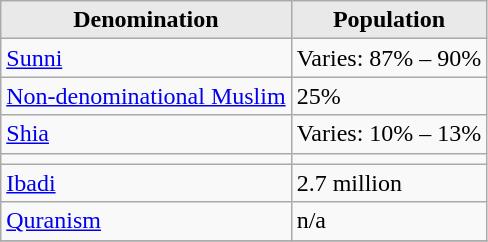<table class="wikitable" style="text-align:left;">
<tr>
<th style="background-color:#E9E9E9" align=left valign=top>Denomination</th>
<th style="background-color:#E9E9E9">Population</th>
</tr>
<tr>
<td><a href='#'>Sunni</a></td>
<td>Varies: 87% – 90%</td>
</tr>
<tr>
<td><a href='#'>Non-denominational Muslim</a></td>
<td>25%</td>
</tr>
<tr>
<td><a href='#'>Shia</a></td>
<td>Varies: 10% – 13%</td>
</tr>
<tr>
<td></td>
<td></td>
</tr>
<tr>
<td><a href='#'>Ibadi</a></td>
<td>2.7 million</td>
</tr>
<tr>
<td><a href='#'>Quranism</a></td>
<td>n/a</td>
</tr>
<tr>
</tr>
</table>
